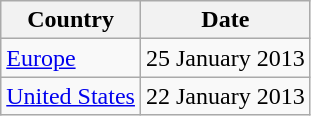<table class="wikitable">
<tr>
<th>Country</th>
<th>Date</th>
</tr>
<tr>
<td><a href='#'>Europe</a></td>
<td>25 January 2013</td>
</tr>
<tr>
<td><a href='#'>United States</a></td>
<td>22 January 2013</td>
</tr>
</table>
